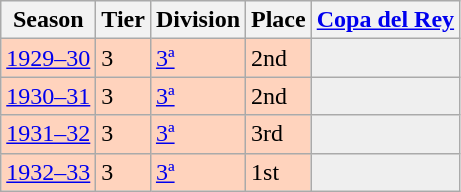<table class="wikitable">
<tr style="background:#f0f6fa;">
<th>Season</th>
<th>Tier</th>
<th>Division</th>
<th>Place</th>
<th><a href='#'>Copa del Rey</a></th>
</tr>
<tr>
<td style="background:#FFD3BD;"><a href='#'>1929–30</a></td>
<td style="background:#FFD3BD;">3</td>
<td style="background:#FFD3BD;"><a href='#'>3ª</a></td>
<td style="background:#FFD3BD;">2nd</td>
<th style="background:#efefef;"></th>
</tr>
<tr>
<td style="background:#FFD3BD;"><a href='#'>1930–31</a></td>
<td style="background:#FFD3BD;">3</td>
<td style="background:#FFD3BD;"><a href='#'>3ª</a></td>
<td style="background:#FFD3BD;">2nd</td>
<th style="background:#efefef;"></th>
</tr>
<tr>
<td style="background:#FFD3BD;"><a href='#'>1931–32</a></td>
<td style="background:#FFD3BD;">3</td>
<td style="background:#FFD3BD;"><a href='#'>3ª</a></td>
<td style="background:#FFD3BD;">3rd</td>
<th style="background:#efefef;"></th>
</tr>
<tr>
<td style="background:#FFD3BD;"><a href='#'>1932–33</a></td>
<td style="background:#FFD3BD;">3</td>
<td style="background:#FFD3BD;"><a href='#'>3ª</a></td>
<td style="background:#FFD3BD;">1st</td>
<th style="background:#efefef;"></th>
</tr>
</table>
